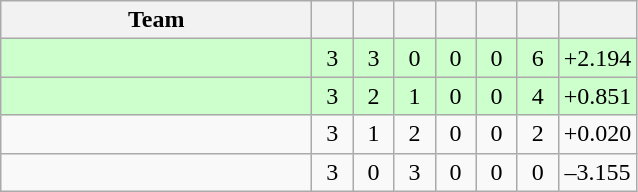<table class="wikitable" style="text-align:center">
<tr>
<th width=200>Team</th>
<th width=20></th>
<th width=20></th>
<th width=20></th>
<th width=20></th>
<th width=20></th>
<th width=20></th>
<th width=45></th>
</tr>
<tr bgcolor=ccffcc>
<td align="left"></td>
<td>3</td>
<td>3</td>
<td>0</td>
<td>0</td>
<td>0</td>
<td>6</td>
<td>+2.194</td>
</tr>
<tr bgcolor=ccffcc>
<td align="left"></td>
<td>3</td>
<td>2</td>
<td>1</td>
<td>0</td>
<td>0</td>
<td>4</td>
<td>+0.851</td>
</tr>
<tr>
<td align="left"></td>
<td>3</td>
<td>1</td>
<td>2</td>
<td>0</td>
<td>0</td>
<td>2</td>
<td>+0.020</td>
</tr>
<tr>
<td align="left"></td>
<td>3</td>
<td>0</td>
<td>3</td>
<td>0</td>
<td>0</td>
<td>0</td>
<td>–3.155</td>
</tr>
</table>
